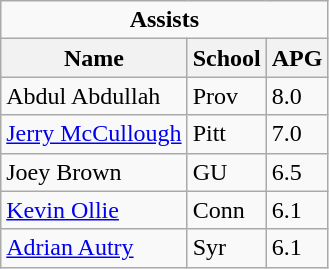<table class="wikitable">
<tr>
<td colspan=3 style="text-align:center;"><strong>Assists</strong></td>
</tr>
<tr>
<th>Name</th>
<th>School</th>
<th>APG</th>
</tr>
<tr>
<td>Abdul Abdullah</td>
<td>Prov</td>
<td>8.0</td>
</tr>
<tr>
<td><a href='#'>Jerry McCullough</a></td>
<td>Pitt</td>
<td>7.0</td>
</tr>
<tr>
<td>Joey Brown</td>
<td>GU</td>
<td>6.5</td>
</tr>
<tr>
<td><a href='#'>Kevin Ollie</a></td>
<td>Conn</td>
<td>6.1</td>
</tr>
<tr>
<td><a href='#'>Adrian Autry</a></td>
<td>Syr</td>
<td>6.1</td>
</tr>
</table>
